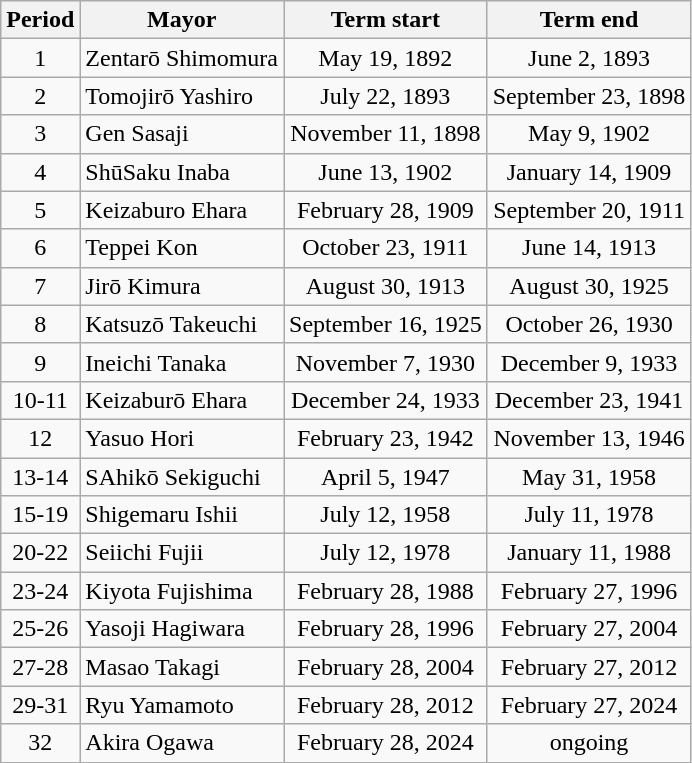<table class="wikitable">
<tr>
<th>Period</th>
<th>Mayor</th>
<th>Term start</th>
<th>Term end</th>
</tr>
<tr>
<td align=center>1</td>
<td>Zentarō Shimomura</td>
<td align=center>May 19, 1892</td>
<td align=center>June 2, 1893</td>
</tr>
<tr>
<td align=center>2</td>
<td>Tomojirō Yashiro</td>
<td align=center>July 22, 1893</td>
<td align=center>September 23, 1898</td>
</tr>
<tr>
<td align=center>3</td>
<td>Gen Sasaji</td>
<td align=center>November 11, 1898</td>
<td align=center>May 9, 1902</td>
</tr>
<tr>
<td align=center>4</td>
<td>ShūSaku Inaba</td>
<td align=center>June 13, 1902</td>
<td align=center>January 14, 1909</td>
</tr>
<tr>
<td align=center>5</td>
<td>Keizaburo Ehara</td>
<td align=center>February 28, 1909</td>
<td align=center>September 20, 1911</td>
</tr>
<tr>
<td align=center>6</td>
<td>Teppei Kon</td>
<td align=center>October 23, 1911</td>
<td align=center>June 14, 1913</td>
</tr>
<tr>
<td align=center>7</td>
<td>Jirō Kimura</td>
<td align=center>August 30, 1913</td>
<td align=center>August 30, 1925</td>
</tr>
<tr>
<td align=center>8</td>
<td>Katsuzō Takeuchi</td>
<td align=center>September 16, 1925</td>
<td align=center>October 26, 1930</td>
</tr>
<tr>
<td align=center>9</td>
<td>Ineichi Tanaka</td>
<td align=center>November 7, 1930</td>
<td align=center>December 9, 1933</td>
</tr>
<tr>
<td align=center>10-11</td>
<td>Keizaburō Ehara</td>
<td align=center>December 24, 1933</td>
<td align=center>December 23, 1941</td>
</tr>
<tr>
<td align=center>12</td>
<td>Yasuo Hori</td>
<td align=center>February 23, 1942</td>
<td align=center>November 13, 1946</td>
</tr>
<tr>
<td align=center>13-14</td>
<td>SAhikō Sekiguchi</td>
<td align=center>April 5, 1947</td>
<td align=center>May 31, 1958</td>
</tr>
<tr>
<td align=center>15-19</td>
<td>Shigemaru Ishii</td>
<td align=center>July 12, 1958</td>
<td align=center>July 11, 1978</td>
</tr>
<tr>
<td align=center>20-22</td>
<td>Seiichi Fujii</td>
<td align=center>July 12, 1978</td>
<td align=center>January 11, 1988</td>
</tr>
<tr>
<td align=center>23-24</td>
<td>Kiyota Fujishima</td>
<td align=center>February 28, 1988</td>
<td align=center>February 27, 1996</td>
</tr>
<tr>
<td align=center>25-26</td>
<td>Yasoji Hagiwara</td>
<td align=center>February 28, 1996</td>
<td align=center>February 27, 2004</td>
</tr>
<tr>
<td align=center>27-28</td>
<td>Masao Takagi</td>
<td align=center>February 28, 2004</td>
<td align=center>February 27, 2012</td>
</tr>
<tr>
<td align=center>29-31</td>
<td>Ryu Yamamoto</td>
<td align=center>February 28, 2012</td>
<td align=center>February 27, 2024</td>
</tr>
<tr>
<td align=center>32</td>
<td>Akira Ogawa</td>
<td align=center>February 28, 2024</td>
<td align=center>ongoing</td>
</tr>
</table>
